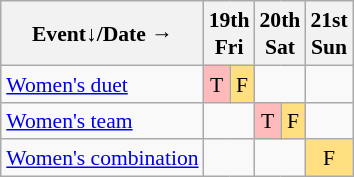<table class="wikitable" style="margin:0.5em auto; font-size:90%; line-height:1.25em; text-align:center;">
<tr>
<th>Event↓/Date →</th>
<th colspan=2>19th<br>Fri</th>
<th colspan=2>20th<br>Sat</th>
<th>21st<br>Sun</th>
</tr>
<tr>
<td align="left"><a href='#'>Women's duet</a></td>
<td bgcolor="#FFBBBB">T</td>
<td bgcolor="#FFDF80">F</td>
<td colspan=2></td>
<td></td>
</tr>
<tr>
<td align="left"><a href='#'>Women's team</a></td>
<td colspan=2></td>
<td bgcolor="#FFBBBB">T</td>
<td bgcolor="#FFDF80">F</td>
<td></td>
</tr>
<tr>
<td align="left"><a href='#'>Women's combination</a></td>
<td colspan=2></td>
<td colspan=2></td>
<td bgcolor="#FFDF80">F</td>
</tr>
</table>
